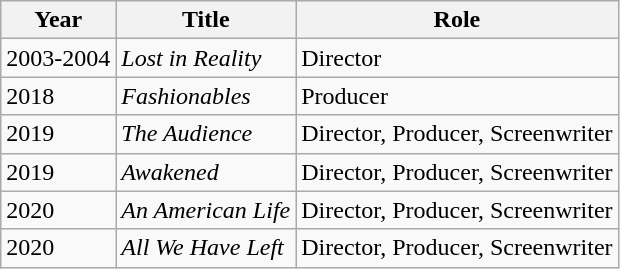<table class="wikitable">
<tr>
<th>Year</th>
<th>Title</th>
<th>Role</th>
</tr>
<tr>
<td>2003-2004</td>
<td><em>Lost in Reality</em></td>
<td>Director</td>
</tr>
<tr>
<td>2018</td>
<td><em>Fashionables</em></td>
<td>Producer</td>
</tr>
<tr>
<td>2019</td>
<td><em>The Audience</em></td>
<td>Director, Producer, Screenwriter</td>
</tr>
<tr>
<td>2019</td>
<td><em>Awakened</em></td>
<td>Director, Producer, Screenwriter</td>
</tr>
<tr>
<td>2020</td>
<td><em>An American Life</em></td>
<td>Director, Producer, Screenwriter</td>
</tr>
<tr>
<td>2020</td>
<td><em>All We Have Left</em></td>
<td>Director, Producer, Screenwriter</td>
</tr>
</table>
